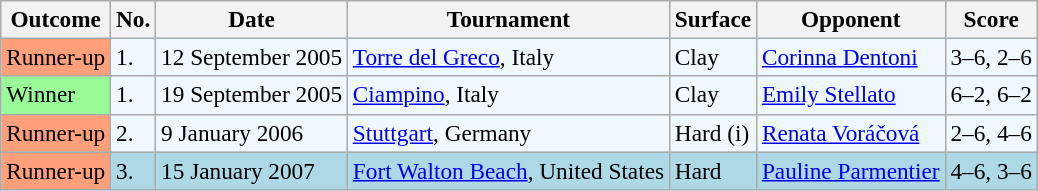<table class="sortable wikitable" style=font-size:97%>
<tr>
<th>Outcome</th>
<th>No.</th>
<th>Date</th>
<th>Tournament</th>
<th>Surface</th>
<th>Opponent</th>
<th>Score</th>
</tr>
<tr style="background:#f0f8ff;">
<td style="background:#ffa07a;">Runner-up</td>
<td>1.</td>
<td>12 September 2005</td>
<td><a href='#'>Torre del Greco</a>, Italy</td>
<td>Clay</td>
<td> <a href='#'>Corinna Dentoni</a></td>
<td>3–6, 2–6</td>
</tr>
<tr style="background:#f0f8ff;">
<td style="background:#98fb98;">Winner</td>
<td>1.</td>
<td>19 September 2005</td>
<td><a href='#'>Ciampino</a>, Italy</td>
<td>Clay</td>
<td> <a href='#'>Emily Stellato</a></td>
<td>6–2, 6–2</td>
</tr>
<tr style="background:#f0f8ff;">
<td style="background:#ffa07a;">Runner-up</td>
<td>2.</td>
<td>9 January 2006</td>
<td><a href='#'>Stuttgart</a>, Germany</td>
<td>Hard (i)</td>
<td> <a href='#'>Renata Voráčová</a></td>
<td>2–6, 4–6</td>
</tr>
<tr style="background:lightblue;">
<td style="background:#ffa07a;">Runner-up</td>
<td>3.</td>
<td>15 January 2007</td>
<td><a href='#'>Fort Walton Beach</a>, United States</td>
<td>Hard</td>
<td> <a href='#'>Pauline Parmentier</a></td>
<td>4–6, 3–6</td>
</tr>
</table>
